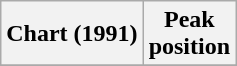<table class="wikitable sortable plainrowheaders">
<tr>
<th>Chart (1991)</th>
<th>Peak<br>position</th>
</tr>
<tr>
</tr>
</table>
